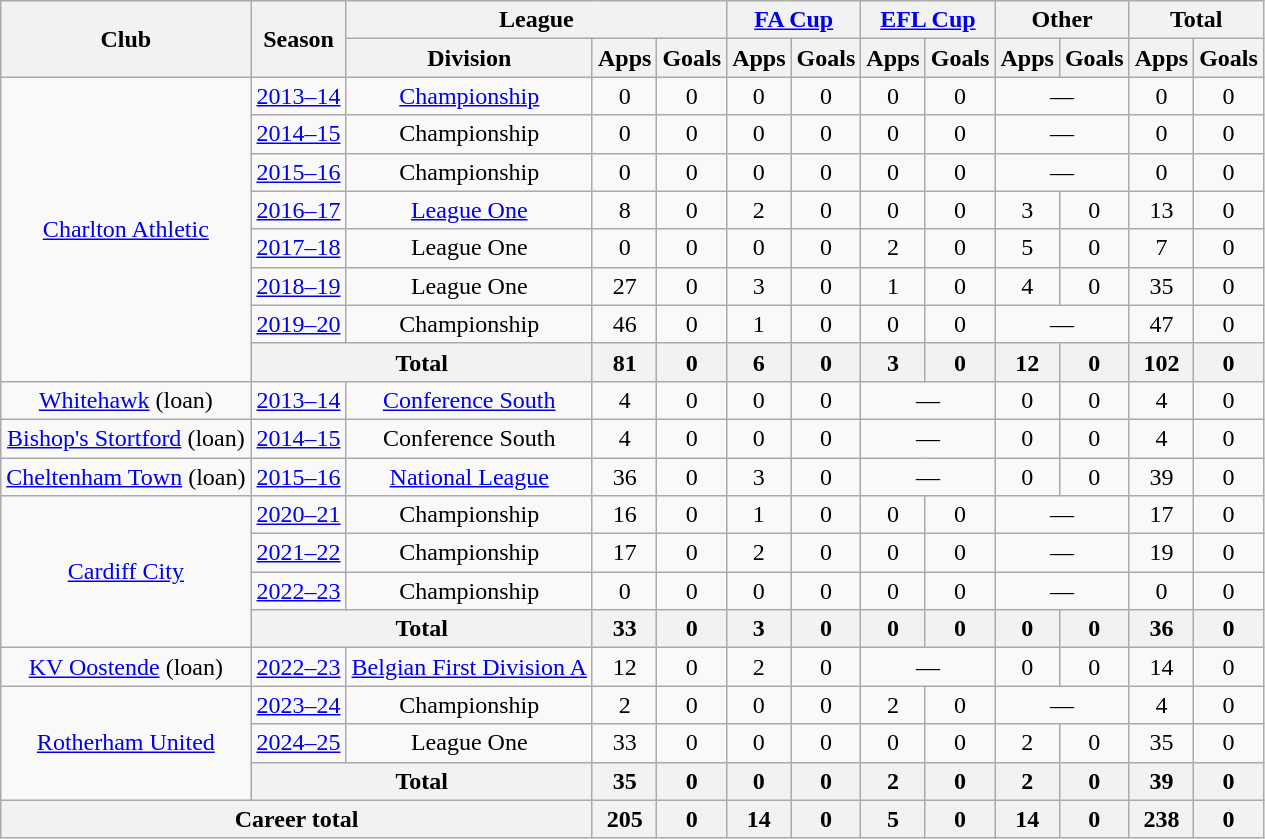<table class="wikitable" style="text-align:center">
<tr>
<th rowspan="2">Club</th>
<th rowspan="2">Season</th>
<th colspan="3">League</th>
<th colspan="2"><a href='#'>FA Cup</a></th>
<th colspan="2"><a href='#'>EFL Cup</a></th>
<th colspan="2">Other</th>
<th colspan="2">Total</th>
</tr>
<tr>
<th>Division</th>
<th>Apps</th>
<th>Goals</th>
<th>Apps</th>
<th>Goals</th>
<th>Apps</th>
<th>Goals</th>
<th>Apps</th>
<th>Goals</th>
<th>Apps</th>
<th>Goals</th>
</tr>
<tr>
<td rowspan="8"><a href='#'>Charlton Athletic</a></td>
<td><a href='#'>2013–14</a></td>
<td><a href='#'>Championship</a></td>
<td>0</td>
<td>0</td>
<td>0</td>
<td>0</td>
<td>0</td>
<td>0</td>
<td colspan="2">—</td>
<td>0</td>
<td>0</td>
</tr>
<tr>
<td><a href='#'>2014–15</a></td>
<td>Championship</td>
<td>0</td>
<td>0</td>
<td>0</td>
<td>0</td>
<td>0</td>
<td>0</td>
<td colspan="2">—</td>
<td>0</td>
<td>0</td>
</tr>
<tr>
<td><a href='#'>2015–16</a></td>
<td>Championship</td>
<td>0</td>
<td>0</td>
<td>0</td>
<td>0</td>
<td>0</td>
<td>0</td>
<td colspan="2">—</td>
<td>0</td>
<td>0</td>
</tr>
<tr>
<td><a href='#'>2016–17</a></td>
<td><a href='#'>League One</a></td>
<td>8</td>
<td>0</td>
<td>2</td>
<td>0</td>
<td>0</td>
<td>0</td>
<td>3</td>
<td>0</td>
<td>13</td>
<td>0</td>
</tr>
<tr>
<td><a href='#'>2017–18</a></td>
<td>League One</td>
<td>0</td>
<td>0</td>
<td>0</td>
<td>0</td>
<td>2</td>
<td>0</td>
<td>5</td>
<td>0</td>
<td>7</td>
<td>0</td>
</tr>
<tr>
<td><a href='#'>2018–19</a></td>
<td>League One</td>
<td>27</td>
<td>0</td>
<td>3</td>
<td>0</td>
<td>1</td>
<td>0</td>
<td>4</td>
<td>0</td>
<td>35</td>
<td>0</td>
</tr>
<tr>
<td><a href='#'>2019–20</a></td>
<td>Championship</td>
<td>46</td>
<td>0</td>
<td>1</td>
<td>0</td>
<td>0</td>
<td>0</td>
<td colspan="2">—</td>
<td>47</td>
<td>0</td>
</tr>
<tr>
<th colspan="2">Total</th>
<th>81</th>
<th>0</th>
<th>6</th>
<th>0</th>
<th>3</th>
<th>0</th>
<th>12</th>
<th>0</th>
<th>102</th>
<th>0</th>
</tr>
<tr>
<td><a href='#'>Whitehawk</a> (loan)</td>
<td><a href='#'>2013–14</a></td>
<td><a href='#'>Conference South</a></td>
<td>4</td>
<td>0</td>
<td>0</td>
<td>0</td>
<td colspan="2">—</td>
<td>0</td>
<td>0</td>
<td>4</td>
<td>0</td>
</tr>
<tr>
<td><a href='#'>Bishop's Stortford</a> (loan)</td>
<td><a href='#'>2014–15</a></td>
<td>Conference South</td>
<td>4</td>
<td>0</td>
<td>0</td>
<td>0</td>
<td colspan="2">—</td>
<td>0</td>
<td>0</td>
<td>4</td>
<td>0</td>
</tr>
<tr>
<td><a href='#'>Cheltenham Town</a> (loan)</td>
<td><a href='#'>2015–16</a></td>
<td><a href='#'>National League</a></td>
<td>36</td>
<td>0</td>
<td>3</td>
<td>0</td>
<td colspan="2">—</td>
<td>0</td>
<td>0</td>
<td>39</td>
<td>0</td>
</tr>
<tr>
<td rowspan=4><a href='#'>Cardiff City</a></td>
<td><a href='#'>2020–21</a></td>
<td>Championship</td>
<td>16</td>
<td>0</td>
<td>1</td>
<td>0</td>
<td>0</td>
<td>0</td>
<td colspan="2">—</td>
<td>17</td>
<td>0</td>
</tr>
<tr>
<td><a href='#'>2021–22</a></td>
<td>Championship</td>
<td>17</td>
<td>0</td>
<td>2</td>
<td>0</td>
<td>0</td>
<td>0</td>
<td colspan="2">—</td>
<td>19</td>
<td>0</td>
</tr>
<tr>
<td><a href='#'>2022–23</a></td>
<td>Championship</td>
<td>0</td>
<td>0</td>
<td>0</td>
<td>0</td>
<td>0</td>
<td>0</td>
<td colspan="2">—</td>
<td>0</td>
<td>0</td>
</tr>
<tr>
<th colspan="2">Total</th>
<th>33</th>
<th>0</th>
<th>3</th>
<th>0</th>
<th>0</th>
<th>0</th>
<th>0</th>
<th>0</th>
<th>36</th>
<th>0</th>
</tr>
<tr>
<td><a href='#'>KV Oostende</a> (loan)</td>
<td><a href='#'>2022–23</a></td>
<td><a href='#'>Belgian First Division A</a></td>
<td>12</td>
<td>0</td>
<td>2</td>
<td>0</td>
<td colspan="2">—</td>
<td>0</td>
<td>0</td>
<td>14</td>
<td>0</td>
</tr>
<tr>
<td rowspan="3"><a href='#'>Rotherham United</a></td>
<td><a href='#'>2023–24</a></td>
<td>Championship</td>
<td>2</td>
<td>0</td>
<td>0</td>
<td>0</td>
<td>2</td>
<td>0</td>
<td colspan="2">—</td>
<td>4</td>
<td>0</td>
</tr>
<tr>
<td><a href='#'>2024–25</a></td>
<td>League One</td>
<td>33</td>
<td>0</td>
<td>0</td>
<td>0</td>
<td>0</td>
<td>0</td>
<td>2</td>
<td>0</td>
<td>35</td>
<td>0</td>
</tr>
<tr>
<th colspan="2">Total</th>
<th>35</th>
<th>0</th>
<th>0</th>
<th>0</th>
<th>2</th>
<th>0</th>
<th>2</th>
<th>0</th>
<th>39</th>
<th>0</th>
</tr>
<tr>
<th colspan="3">Career total</th>
<th>205</th>
<th>0</th>
<th>14</th>
<th>0</th>
<th>5</th>
<th>0</th>
<th>14</th>
<th>0</th>
<th>238</th>
<th>0</th>
</tr>
</table>
